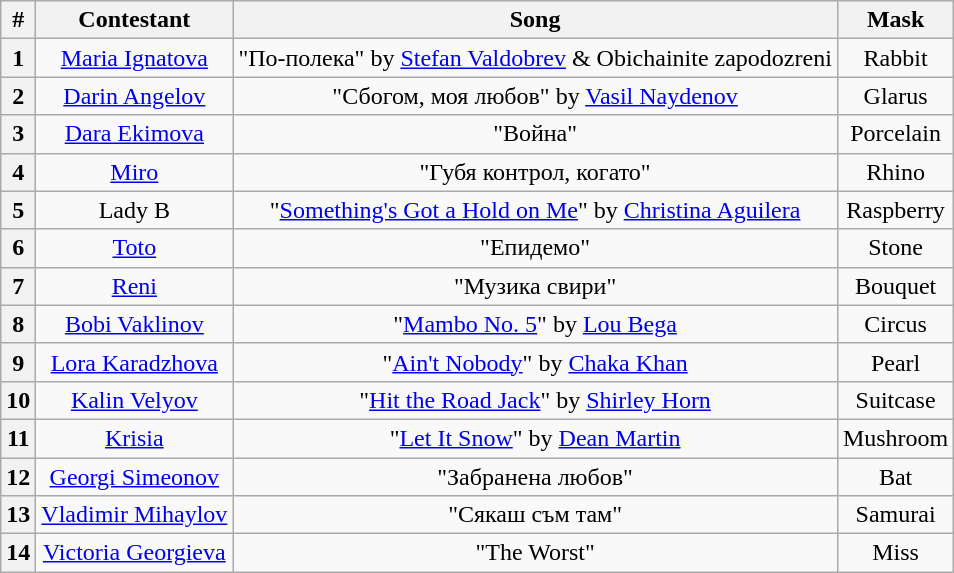<table class="wikitable" plainrowheaders" style="text-align: center;">
<tr>
<th>#</th>
<th>Contestant</th>
<th>Song</th>
<th>Mask</th>
</tr>
<tr>
<th>1</th>
<td><a href='#'>Maria Ignatova</a></td>
<td>"По-полека" by <a href='#'>Stefan Valdobrev</a> & Obichainite zapodozreni</td>
<td>Rabbit</td>
</tr>
<tr>
<th>2</th>
<td><a href='#'>Darin Angelov</a></td>
<td>"Сбогом, моя любов"  by <a href='#'>Vasil Naydenov</a></td>
<td>Glarus</td>
</tr>
<tr>
<th>3</th>
<td><a href='#'>Dara Ekimova</a></td>
<td>"Война"</td>
<td>Porcelain</td>
</tr>
<tr>
<th>4</th>
<td><a href='#'>Miro</a></td>
<td>"Губя контрол, когато"</td>
<td>Rhino</td>
</tr>
<tr>
<th>5</th>
<td>Lady B</td>
<td>"<a href='#'>Something's Got a Hold on Me</a>" by <a href='#'>Christina Aguilera</a></td>
<td>Raspberry</td>
</tr>
<tr>
<th>6</th>
<td><a href='#'>Toto</a></td>
<td>"Епидемо"</td>
<td>Stone</td>
</tr>
<tr>
<th>7</th>
<td><a href='#'>Reni</a></td>
<td>"Музика свири"</td>
<td>Bouquet</td>
</tr>
<tr>
<th>8</th>
<td><a href='#'>Bobi Vaklinov</a></td>
<td>"<a href='#'>Mambo No. 5</a>" by <a href='#'>Lou Bega</a></td>
<td>Circus</td>
</tr>
<tr>
<th>9</th>
<td><a href='#'>Lora Karadzhova</a></td>
<td>"<a href='#'>Ain't Nobody</a>" by <a href='#'>Chaka Khan</a></td>
<td>Pearl</td>
</tr>
<tr>
<th>10</th>
<td><a href='#'>Kalin Velyov</a></td>
<td>"<a href='#'>Hit the Road Jack</a>" by <a href='#'>Shirley Horn</a></td>
<td>Suitcase</td>
</tr>
<tr>
<th>11</th>
<td><a href='#'>Krisia</a></td>
<td>"<a href='#'>Let It Snow</a>" by <a href='#'>Dean Martin</a></td>
<td>Mushroom</td>
</tr>
<tr>
<th>12</th>
<td><a href='#'>Georgi Simeonov</a></td>
<td>"Забранена любов"</td>
<td>Bat</td>
</tr>
<tr>
<th>13</th>
<td><a href='#'>Vladimir Mihaylov</a></td>
<td>"Сякаш съм там"</td>
<td>Samurai</td>
</tr>
<tr>
<th>14</th>
<td><a href='#'>Victoria Georgieva</a></td>
<td>"The Worst"</td>
<td>Miss</td>
</tr>
</table>
